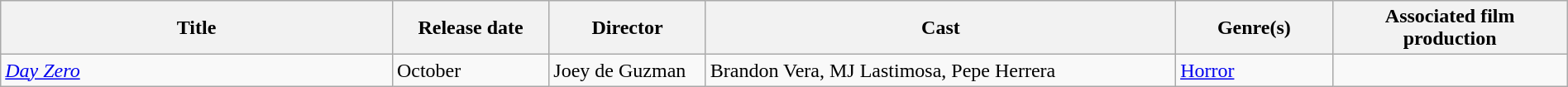<table class="wikitable" style="width:100%;">
<tr>
<th style="width:25%;">Title</th>
<th style="width:10%;">Release date</th>
<th style="width:10%;">Director</th>
<th style="width:30%;">Cast</th>
<th style="width:10%;">Genre(s)</th>
<th style="width:15%;">Associated film production</th>
</tr>
<tr>
<td><em><a href='#'>Day Zero</a></em></td>
<td>October</td>
<td>Joey de Guzman</td>
<td>Brandon Vera, MJ Lastimosa, Pepe Herrera</td>
<td><a href='#'>Horror</a></td>
<td></td>
</tr>
</table>
